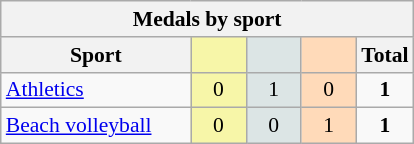<table class="wikitable" style="font-size:90%; text-align:center;">
<tr>
<th colspan="5">Medals by sport</th>
</tr>
<tr>
<th width="120">Sport</th>
<th scope="col" width="30" style="background:#F7F6A8;"></th>
<th scope="col" width="30" style="background:#DCE5E5;"></th>
<th scope="col" width="30" style="background:#FFDAB9;"></th>
<th width="30">Total</th>
</tr>
<tr>
<td align="left"><a href='#'>Athletics</a></td>
<td style="background:#F7F6A8;">0</td>
<td style="background:#DCE5E5;">1</td>
<td style="background:#FFDAB9;">0</td>
<td><strong>1</strong></td>
</tr>
<tr>
<td align="left"><a href='#'>Beach volleyball</a></td>
<td style="background:#F7F6A8;">0</td>
<td style="background:#DCE5E5;">0</td>
<td style="background:#FFDAB9;">1</td>
<td><strong>1</strong></td>
</tr>
</table>
